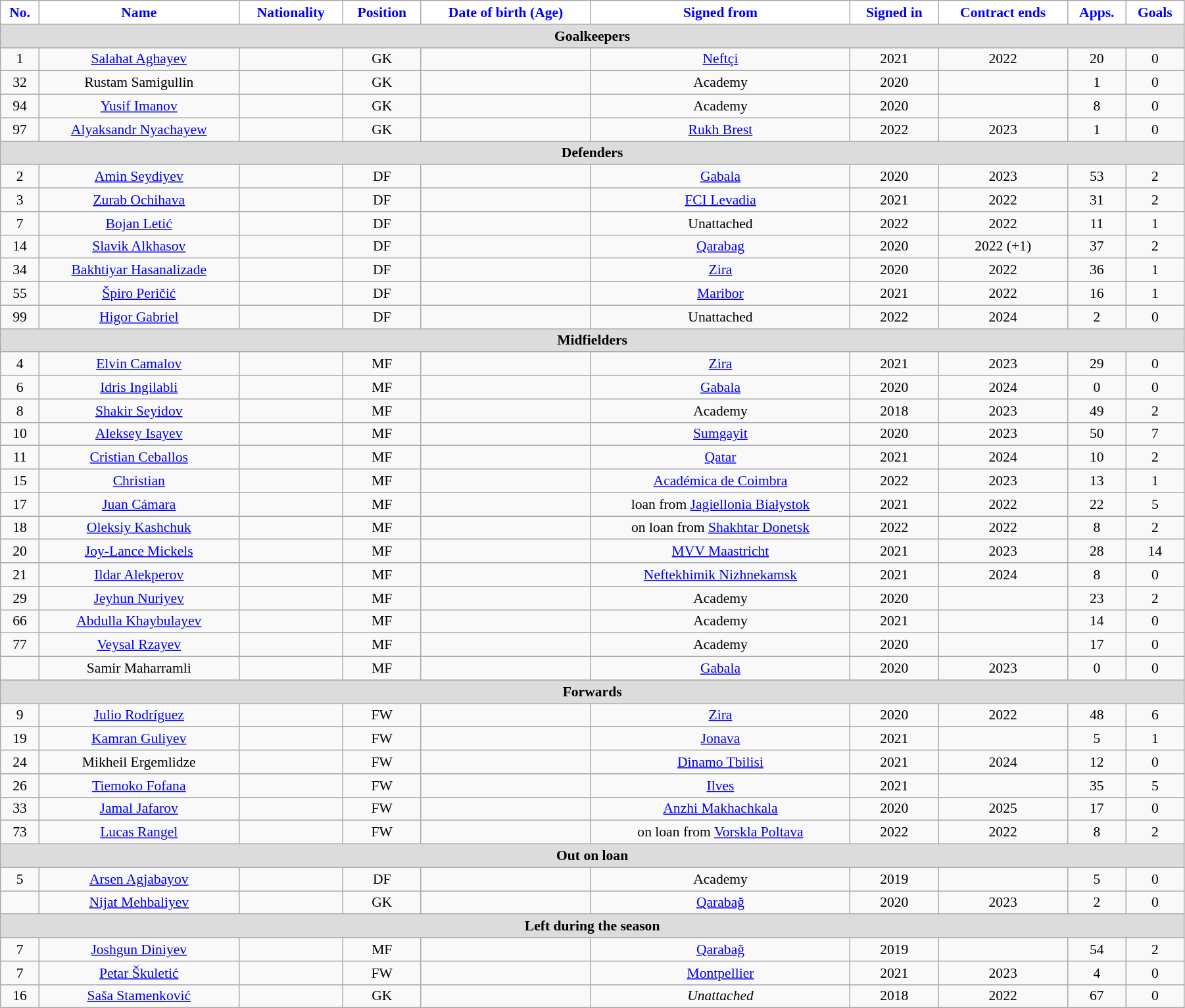<table class="wikitable"  style="text-align:center; font-size:90%; width:95%;">
<tr>
<th style="background:white; color:blue; text-align:center;">No.</th>
<th style="background:white; color:blue; text-align:center;">Name</th>
<th style="background:white; color:blue; text-align:center;">Nationality</th>
<th style="background:white; color:blue; text-align:center;">Position</th>
<th style="background:white; color:blue; text-align:center;">Date of birth (Age)</th>
<th style="background:white; color:blue; text-align:center;">Signed from</th>
<th style="background:white; color:blue; text-align:center;">Signed in</th>
<th style="background:white; color:blue; text-align:center;">Contract ends</th>
<th style="background:white; color:blue; text-align:center;">Apps.</th>
<th style="background:white; color:blue; text-align:center;">Goals</th>
</tr>
<tr>
<th colspan="11"  style="background:#dcdcdc; text-align:center;">Goalkeepers</th>
</tr>
<tr>
<td>1</td>
<td><a href='#'>Salahat Aghayev</a></td>
<td></td>
<td>GK</td>
<td></td>
<td><a href='#'>Neftçi</a></td>
<td>2021</td>
<td>2022</td>
<td>20</td>
<td>0</td>
</tr>
<tr>
<td>32</td>
<td>Rustam Samigullin</td>
<td></td>
<td>GK</td>
<td></td>
<td>Academy</td>
<td>2020</td>
<td></td>
<td>1</td>
<td>0</td>
</tr>
<tr>
<td>94</td>
<td><a href='#'>Yusif Imanov</a></td>
<td></td>
<td>GK</td>
<td></td>
<td>Academy</td>
<td>2020</td>
<td></td>
<td>8</td>
<td>0</td>
</tr>
<tr>
<td>97</td>
<td><a href='#'>Alyaksandr Nyachayew</a></td>
<td></td>
<td>GK</td>
<td></td>
<td><a href='#'>Rukh Brest</a></td>
<td>2022</td>
<td>2023</td>
<td>1</td>
<td>0</td>
</tr>
<tr>
<th colspan="11"  style="background:#dcdcdc; text-align:center;">Defenders</th>
</tr>
<tr>
<td>2</td>
<td><a href='#'>Amin Seydiyev</a></td>
<td></td>
<td>DF</td>
<td></td>
<td><a href='#'>Gabala</a></td>
<td>2020</td>
<td>2023</td>
<td>53</td>
<td>2</td>
</tr>
<tr>
<td>3</td>
<td><a href='#'>Zurab Ochihava</a></td>
<td></td>
<td>DF</td>
<td></td>
<td><a href='#'>FCI Levadia</a></td>
<td>2021</td>
<td>2022</td>
<td>31</td>
<td>2</td>
</tr>
<tr>
<td>7</td>
<td><a href='#'>Bojan Letić</a></td>
<td></td>
<td>DF</td>
<td></td>
<td>Unattached</td>
<td>2022</td>
<td>2022</td>
<td>11</td>
<td>1</td>
</tr>
<tr>
<td>14</td>
<td><a href='#'>Slavik Alkhasov</a></td>
<td></td>
<td>DF</td>
<td></td>
<td><a href='#'>Qarabag</a></td>
<td>2020</td>
<td>2022 (+1)</td>
<td>37</td>
<td>2</td>
</tr>
<tr>
<td>34</td>
<td><a href='#'>Bakhtiyar Hasanalizade</a></td>
<td></td>
<td>DF</td>
<td></td>
<td><a href='#'>Zira</a></td>
<td>2020</td>
<td>2022</td>
<td>36</td>
<td>1</td>
</tr>
<tr>
<td>55</td>
<td><a href='#'>Špiro Peričić</a></td>
<td></td>
<td>DF</td>
<td></td>
<td><a href='#'>Maribor</a></td>
<td>2021</td>
<td>2022</td>
<td>16</td>
<td>1</td>
</tr>
<tr>
<td>99</td>
<td><a href='#'>Higor Gabriel</a></td>
<td></td>
<td>DF</td>
<td></td>
<td>Unattached</td>
<td>2022</td>
<td>2024</td>
<td>2</td>
<td>0</td>
</tr>
<tr>
<th colspan="11"  style="background:#dcdcdc; text-align:center;">Midfielders</th>
</tr>
<tr>
<td>4</td>
<td><a href='#'>Elvin Camalov</a></td>
<td></td>
<td>MF</td>
<td></td>
<td><a href='#'>Zira</a></td>
<td>2021</td>
<td>2023</td>
<td>29</td>
<td>0</td>
</tr>
<tr>
<td>6</td>
<td><a href='#'>Idris Ingilabli</a></td>
<td></td>
<td>MF</td>
<td></td>
<td><a href='#'>Gabala</a></td>
<td>2020</td>
<td>2024</td>
<td>0</td>
<td>0</td>
</tr>
<tr>
<td>8</td>
<td><a href='#'>Shakir Seyidov</a></td>
<td></td>
<td>MF</td>
<td></td>
<td>Academy</td>
<td>2018</td>
<td>2023</td>
<td>49</td>
<td>2</td>
</tr>
<tr>
<td>10</td>
<td><a href='#'>Aleksey Isayev</a></td>
<td></td>
<td>MF</td>
<td></td>
<td><a href='#'>Sumgayit</a></td>
<td>2020</td>
<td>2023</td>
<td>50</td>
<td>7</td>
</tr>
<tr>
<td>11</td>
<td><a href='#'>Cristian Ceballos</a></td>
<td></td>
<td>MF</td>
<td></td>
<td><a href='#'>Qatar</a></td>
<td>2021</td>
<td>2024</td>
<td>10</td>
<td>2</td>
</tr>
<tr>
<td>15</td>
<td><a href='#'>Christian</a></td>
<td></td>
<td>MF</td>
<td></td>
<td><a href='#'>Académica de Coimbra</a></td>
<td>2022</td>
<td>2023</td>
<td>13</td>
<td>1</td>
</tr>
<tr>
<td>17</td>
<td><a href='#'>Juan Cámara</a></td>
<td></td>
<td>MF</td>
<td></td>
<td>loan from <a href='#'>Jagiellonia Białystok</a></td>
<td>2021</td>
<td>2022</td>
<td>22</td>
<td>5</td>
</tr>
<tr>
<td>18</td>
<td><a href='#'>Oleksiy Kashchuk</a></td>
<td></td>
<td>MF</td>
<td></td>
<td>on loan from <a href='#'>Shakhtar Donetsk</a></td>
<td>2022</td>
<td>2022</td>
<td>8</td>
<td>2</td>
</tr>
<tr>
<td>20</td>
<td><a href='#'>Joy-Lance Mickels</a></td>
<td></td>
<td>MF</td>
<td></td>
<td><a href='#'>MVV Maastricht</a></td>
<td>2021</td>
<td>2023</td>
<td>28</td>
<td>14</td>
</tr>
<tr>
<td>21</td>
<td><a href='#'>Ildar Alekperov</a></td>
<td></td>
<td>MF</td>
<td></td>
<td><a href='#'>Neftekhimik Nizhnekamsk</a></td>
<td>2021</td>
<td>2024</td>
<td>8</td>
<td>0</td>
</tr>
<tr>
<td>29</td>
<td><a href='#'>Jeyhun Nuriyev</a></td>
<td></td>
<td>MF</td>
<td></td>
<td>Academy</td>
<td>2020</td>
<td></td>
<td>23</td>
<td>2</td>
</tr>
<tr>
<td>66</td>
<td><a href='#'>Abdulla Khaybulayev</a></td>
<td></td>
<td>MF</td>
<td></td>
<td>Academy</td>
<td>2021</td>
<td></td>
<td>14</td>
<td>0</td>
</tr>
<tr>
<td>77</td>
<td><a href='#'>Veysal Rzayev</a></td>
<td></td>
<td>MF</td>
<td></td>
<td>Academy</td>
<td>2020</td>
<td></td>
<td>17</td>
<td>0</td>
</tr>
<tr>
<td></td>
<td>Samir Maharramli</td>
<td></td>
<td>MF</td>
<td></td>
<td><a href='#'>Gabala</a></td>
<td>2020</td>
<td>2023</td>
<td>0</td>
<td>0</td>
</tr>
<tr>
<th colspan="11"  style="background:#dcdcdc; text-align:center;">Forwards</th>
</tr>
<tr>
<td>9</td>
<td><a href='#'>Julio Rodríguez</a></td>
<td></td>
<td>FW</td>
<td></td>
<td><a href='#'>Zira</a></td>
<td>2020</td>
<td>2022</td>
<td>48</td>
<td>6</td>
</tr>
<tr>
<td>19</td>
<td><a href='#'>Kamran Guliyev</a></td>
<td></td>
<td>FW</td>
<td></td>
<td><a href='#'>Jonava</a></td>
<td>2021</td>
<td></td>
<td>5</td>
<td>1</td>
</tr>
<tr>
<td>24</td>
<td>Mikheil Ergemlidze</td>
<td></td>
<td>FW</td>
<td></td>
<td><a href='#'>Dinamo Tbilisi</a></td>
<td>2021</td>
<td>2024</td>
<td>12</td>
<td>0</td>
</tr>
<tr>
<td>26</td>
<td><a href='#'>Tiemoko Fofana</a></td>
<td></td>
<td>FW</td>
<td></td>
<td><a href='#'>Ilves</a></td>
<td>2021</td>
<td></td>
<td>35</td>
<td>5</td>
</tr>
<tr>
<td>33</td>
<td><a href='#'>Jamal Jafarov</a></td>
<td></td>
<td>FW</td>
<td></td>
<td><a href='#'>Anzhi Makhachkala</a></td>
<td>2020</td>
<td>2025</td>
<td>17</td>
<td>0</td>
</tr>
<tr>
<td>73</td>
<td><a href='#'>Lucas Rangel</a></td>
<td></td>
<td>FW</td>
<td></td>
<td>on loan from <a href='#'>Vorskla Poltava</a></td>
<td>2022</td>
<td>2022</td>
<td>8</td>
<td>2</td>
</tr>
<tr>
<th colspan="11"  style="background:#dcdcdc; text-align:center;">Out on loan</th>
</tr>
<tr>
<td>5</td>
<td><a href='#'>Arsen Agjabayov</a></td>
<td></td>
<td>DF</td>
<td></td>
<td>Academy</td>
<td>2019</td>
<td></td>
<td>5</td>
<td>0</td>
</tr>
<tr>
<td></td>
<td><a href='#'>Nijat Mehbaliyev</a></td>
<td></td>
<td>GK</td>
<td></td>
<td><a href='#'>Qarabağ</a></td>
<td>2020</td>
<td>2023</td>
<td>2</td>
<td>0</td>
</tr>
<tr>
<th colspan="11"  style="background:#dcdcdc; text-align:center;">Left during the season</th>
</tr>
<tr>
<td>7</td>
<td><a href='#'>Joshgun Diniyev</a></td>
<td></td>
<td>MF</td>
<td></td>
<td><a href='#'>Qarabağ</a></td>
<td>2019</td>
<td></td>
<td>54</td>
<td>2</td>
</tr>
<tr>
<td>7</td>
<td><a href='#'>Petar Škuletić</a></td>
<td></td>
<td>FW</td>
<td></td>
<td><a href='#'>Montpellier</a></td>
<td>2021</td>
<td>2023</td>
<td>4</td>
<td>0</td>
</tr>
<tr>
<td>16</td>
<td><a href='#'>Saša Stamenković</a></td>
<td></td>
<td>GK</td>
<td></td>
<td><em>Unattached</em></td>
<td>2018</td>
<td>2022</td>
<td>67</td>
<td>0</td>
</tr>
</table>
